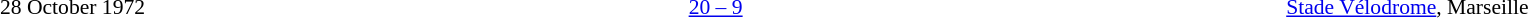<table style="width:100%;" cellspacing="1">
<tr>
<th width=15%></th>
<th width=25%></th>
<th width=10%></th>
<th width=25%></th>
</tr>
<tr style=font-size:90%>
<td align=right>28 October 1972</td>
<td align=right></td>
<td align=center><a href='#'>20 – 9</a></td>
<td></td>
<td><a href='#'>Stade Vélodrome</a>, Marseille</td>
</tr>
</table>
